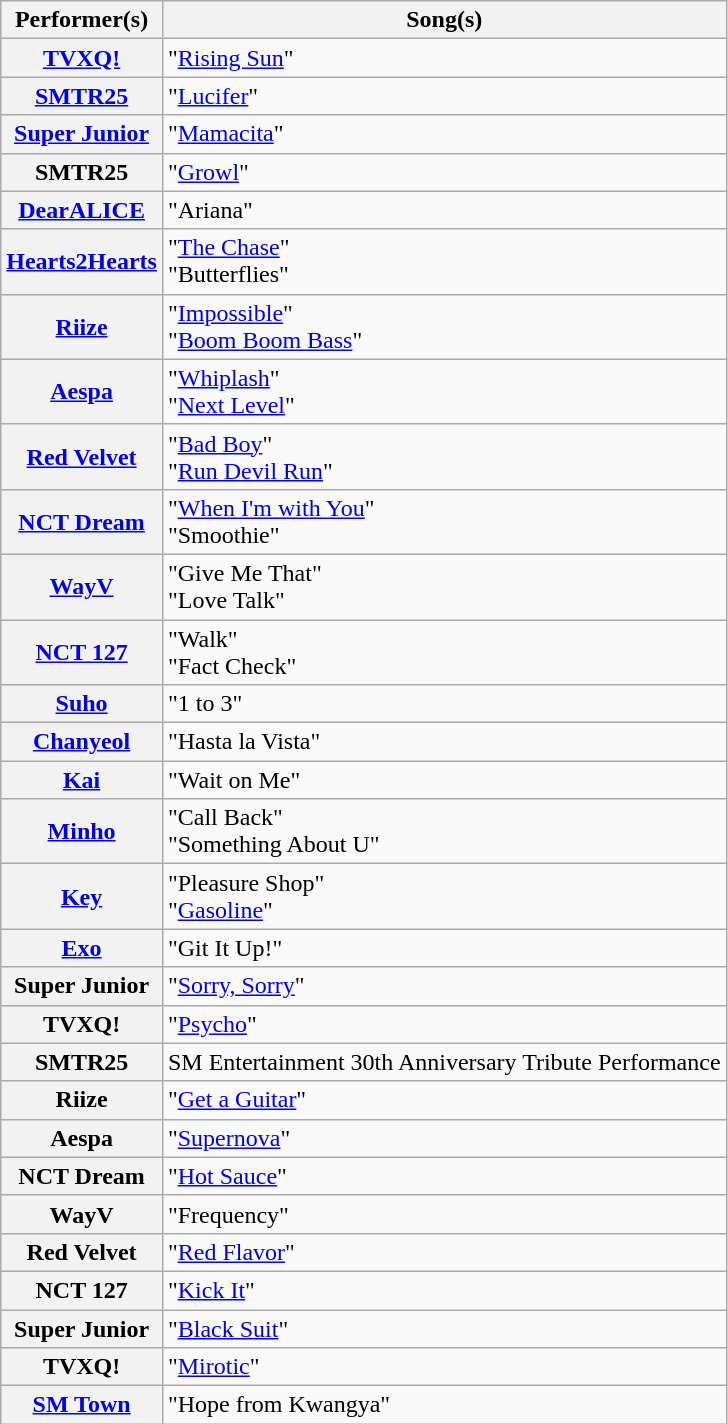<table class="wikitable plainrowheaders">
<tr>
<th>Performer(s)</th>
<th>Song(s)</th>
</tr>
<tr>
<th scope="row"><a href='#'>TVXQ!</a></th>
<td>"<a href='#'>Rising Sun</a>"</td>
</tr>
<tr>
<th scope="row"><a href='#'>SMTR25</a></th>
<td>"<a href='#'>Lucifer</a>"</td>
</tr>
<tr>
<th scope="row"><a href='#'>Super Junior</a></th>
<td>"<a href='#'>Mamacita</a>"</td>
</tr>
<tr>
<th scope="row">SMTR25</th>
<td>"<a href='#'>Growl</a>"</td>
</tr>
<tr>
<th scope="row"><a href='#'>DearALICE</a></th>
<td>"Ariana"</td>
</tr>
<tr>
<th scope="row"><a href='#'>Hearts2Hearts</a></th>
<td>"<a href='#'>The Chase</a>"<br>"Butterflies"</td>
</tr>
<tr>
<th scope="row"><a href='#'>Riize</a></th>
<td>"<a href='#'>Impossible</a>"<br>"<a href='#'>Boom Boom Bass</a>"</td>
</tr>
<tr>
<th scope="row"><a href='#'>Aespa</a></th>
<td>"<a href='#'>Whiplash</a>"<br>"<a href='#'>Next Level</a>"</td>
</tr>
<tr>
<th scope="row"><a href='#'>Red Velvet</a></th>
<td>"<a href='#'>Bad Boy</a>"<br>"<a href='#'>Run Devil Run</a>"</td>
</tr>
<tr>
<th scope="row"><a href='#'>NCT Dream</a></th>
<td>"<a href='#'>When I'm with You</a>"<br>"Smoothie"</td>
</tr>
<tr>
<th scope="row"><a href='#'>WayV</a></th>
<td>"Give Me That"<br>"Love Talk"</td>
</tr>
<tr>
<th scope="row"><a href='#'>NCT 127</a></th>
<td>"Walk"<br>"Fact Check"</td>
</tr>
<tr>
<th scope="row"><a href='#'>Suho</a></th>
<td>"1 to 3"</td>
</tr>
<tr>
<th scope="row"><a href='#'>Chanyeol</a></th>
<td>"Hasta la Vista"</td>
</tr>
<tr>
<th scope="row"><a href='#'>Kai</a></th>
<td>"Wait on Me"</td>
</tr>
<tr>
<th scope="row"><a href='#'>Minho</a></th>
<td>"Call Back"<br>"Something About U"</td>
</tr>
<tr>
<th scope="row"><a href='#'>Key</a></th>
<td>"Pleasure Shop"<br>"<a href='#'>Gasoline</a>"</td>
</tr>
<tr>
<th scope="row"><a href='#'>Exo</a></th>
<td>"Git It Up!"</td>
</tr>
<tr>
<th scope="row">Super Junior</th>
<td>"<a href='#'>Sorry, Sorry</a>"</td>
</tr>
<tr>
<th scope="row">TVXQ!</th>
<td>"<a href='#'>Psycho</a>"</td>
</tr>
<tr>
<th scope="row">SMTR25</th>
<td>SM Entertainment 30th Anniversary Tribute Performance</td>
</tr>
<tr>
<th scope="row">Riize</th>
<td>"<a href='#'>Get a Guitar</a>"</td>
</tr>
<tr>
<th scope="row">Aespa</th>
<td>"<a href='#'>Supernova</a>"</td>
</tr>
<tr>
<th scope="row">NCT Dream</th>
<td>"<a href='#'>Hot Sauce</a>"</td>
</tr>
<tr>
<th scope="row">WayV</th>
<td>"Frequency"</td>
</tr>
<tr>
<th scope="row">Red Velvet</th>
<td>"<a href='#'>Red Flavor</a>"</td>
</tr>
<tr>
<th scope="row">NCT 127</th>
<td>"<a href='#'>Kick It</a>"</td>
</tr>
<tr>
<th scope="row">Super Junior</th>
<td>"<a href='#'>Black Suit</a>"</td>
</tr>
<tr>
<th scope="row">TVXQ!</th>
<td>"<a href='#'>Mirotic</a>"</td>
</tr>
<tr>
<th scope="row"><a href='#'>SM Town</a></th>
<td>"Hope from Kwangya"</td>
</tr>
</table>
